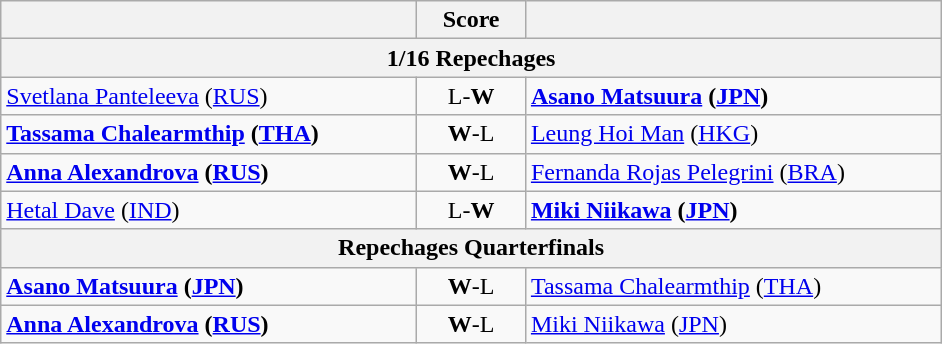<table class="wikitable" style="text-align: left; ">
<tr>
<th align="right" width="270"></th>
<th width="65">Score</th>
<th align="left" width="270"></th>
</tr>
<tr>
<th colspan=3>1/16 Repechages</th>
</tr>
<tr>
<td> <a href='#'>Svetlana Panteleeva</a> (<a href='#'>RUS</a>)</td>
<td align="center">L-<strong>W</strong></td>
<td><strong> <a href='#'>Asano Matsuura</a> (<a href='#'>JPN</a>)</strong></td>
</tr>
<tr>
<td><strong> <a href='#'>Tassama Chalearmthip</a> (<a href='#'>THA</a>)</strong></td>
<td align="center"><strong>W</strong>-L</td>
<td> <a href='#'>Leung Hoi Man</a> (<a href='#'>HKG</a>)</td>
</tr>
<tr>
<td><strong> <a href='#'>Anna Alexandrova</a> (<a href='#'>RUS</a>)</strong></td>
<td align="center"><strong>W</strong>-L</td>
<td> <a href='#'>Fernanda Rojas Pelegrini</a> (<a href='#'>BRA</a>)</td>
</tr>
<tr>
<td> <a href='#'>Hetal Dave</a> (<a href='#'>IND</a>)</td>
<td align="center">L-<strong>W</strong></td>
<td><strong> <a href='#'>Miki Niikawa</a> (<a href='#'>JPN</a>)</strong></td>
</tr>
<tr>
<th colspan=3>Repechages Quarterfinals</th>
</tr>
<tr>
<td><strong> <a href='#'>Asano Matsuura</a> (<a href='#'>JPN</a>)</strong></td>
<td align="center"><strong>W</strong>-L</td>
<td> <a href='#'>Tassama Chalearmthip</a> (<a href='#'>THA</a>)</td>
</tr>
<tr>
<td><strong> <a href='#'>Anna Alexandrova</a> (<a href='#'>RUS</a>)</strong></td>
<td align="center"><strong>W</strong>-L</td>
<td> <a href='#'>Miki Niikawa</a> (<a href='#'>JPN</a>)</td>
</tr>
</table>
